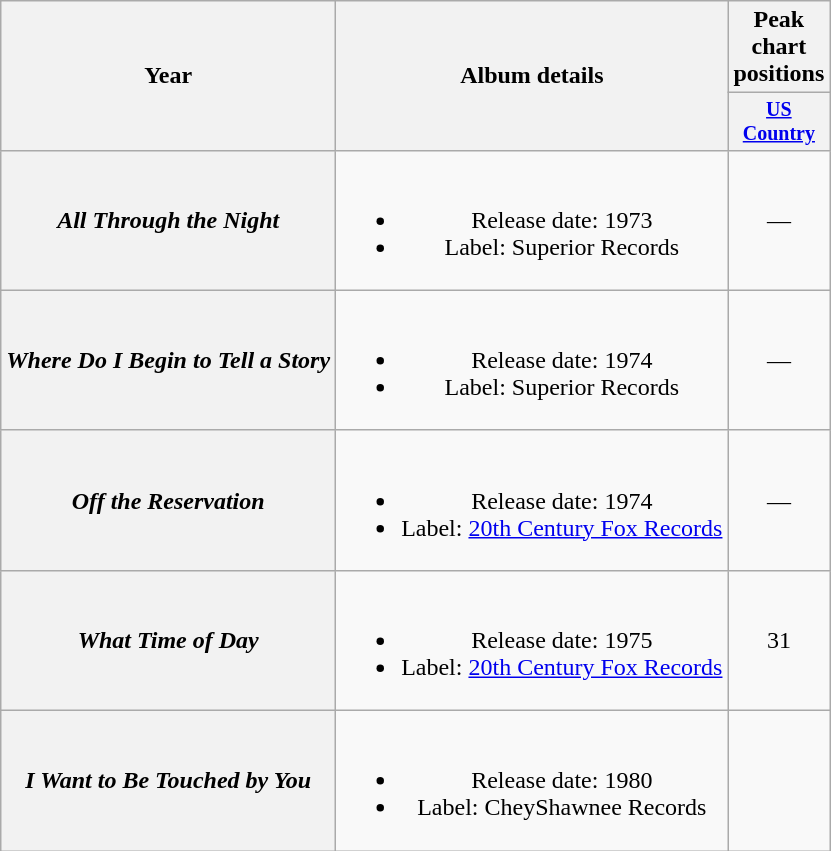<table class="wikitable" style="text-align:center;">
<tr>
<th rowspan="2">Year</th>
<th rowspan="2">Album details</th>
<th colspan="1">Peak chart positions</th>
</tr>
<tr style="font-size:smaller;">
<th width="35"><a href='#'>US Country</a></th>
</tr>
<tr>
<th scope="row"><em>All Through the Night</em></th>
<td><br><ul><li>Release date: 1973</li><li>Label: Superior Records</li></ul></td>
<td>—</td>
</tr>
<tr>
<th scope="row"><em>Where Do I Begin to Tell a Story</em></th>
<td><br><ul><li>Release date: 1974</li><li>Label: Superior Records</li></ul></td>
<td>—</td>
</tr>
<tr>
<th scope="row"><em>Off the Reservation</em></th>
<td><br><ul><li>Release date: 1974</li><li>Label: <a href='#'>20th Century Fox Records</a></li></ul></td>
<td>—</td>
</tr>
<tr>
<th scope="row"><em>What Time of Day</em></th>
<td><br><ul><li>Release date: 1975</li><li>Label: <a href='#'>20th Century Fox Records</a></li></ul></td>
<td>31</td>
</tr>
<tr>
<th scope="row"><em>I Want to Be Touched by You</em></th>
<td><br><ul><li>Release date: 1980</li><li>Label: CheyShawnee Records</li></ul></td>
<td></td>
</tr>
</table>
